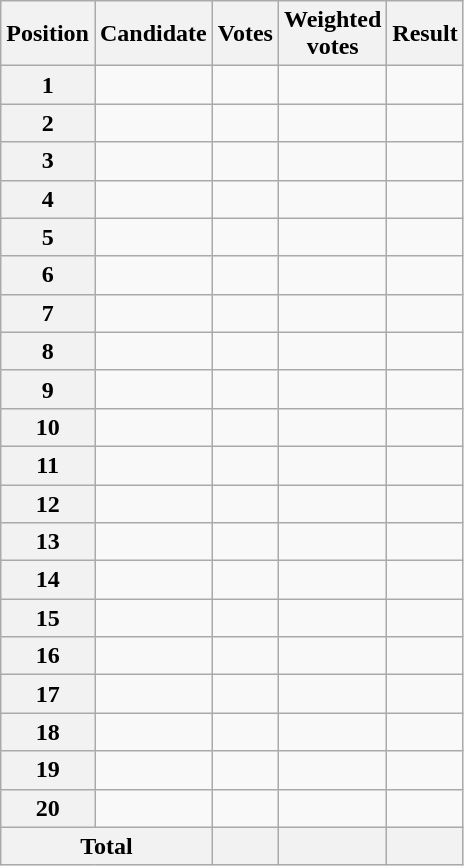<table class="wikitable sortable col3right col4right">
<tr>
<th scope="col">Position</th>
<th scope="col">Candidate</th>
<th scope="col">Votes</th>
<th scope="col">Weighted<br>votes</th>
<th scope="col">Result</th>
</tr>
<tr>
<th scope="row">1</th>
<td></td>
<td></td>
<td></td>
<td></td>
</tr>
<tr>
<th scope="row">2</th>
<td></td>
<td></td>
<td></td>
<td></td>
</tr>
<tr>
<th scope="row">3</th>
<td></td>
<td></td>
<td></td>
<td></td>
</tr>
<tr>
<th scope="row">4</th>
<td></td>
<td></td>
<td></td>
<td></td>
</tr>
<tr>
<th scope="row">5</th>
<td></td>
<td></td>
<td></td>
<td></td>
</tr>
<tr>
<th scope="row">6</th>
<td></td>
<td></td>
<td></td>
<td></td>
</tr>
<tr>
<th scope="row">7</th>
<td></td>
<td></td>
<td></td>
<td></td>
</tr>
<tr>
<th scope="row">8</th>
<td></td>
<td></td>
<td></td>
<td></td>
</tr>
<tr>
<th scope="row">9</th>
<td></td>
<td></td>
<td></td>
<td></td>
</tr>
<tr>
<th scope="row">10</th>
<td></td>
<td></td>
<td></td>
<td></td>
</tr>
<tr>
<th scope="row">11</th>
<td></td>
<td></td>
<td></td>
<td></td>
</tr>
<tr>
<th scope="row">12</th>
<td></td>
<td></td>
<td></td>
<td></td>
</tr>
<tr>
<th scope="row">13</th>
<td></td>
<td></td>
<td></td>
<td></td>
</tr>
<tr>
<th scope="row">14</th>
<td></td>
<td></td>
<td></td>
<td></td>
</tr>
<tr>
<th scope="row">15</th>
<td></td>
<td></td>
<td></td>
<td></td>
</tr>
<tr>
<th scope="row">16</th>
<td></td>
<td></td>
<td></td>
<td></td>
</tr>
<tr>
<th scope="row">17</th>
<td></td>
<td></td>
<td></td>
<td></td>
</tr>
<tr>
<th scope="row">18</th>
<td></td>
<td></td>
<td></td>
<td></td>
</tr>
<tr>
<th scope="row">19</th>
<td></td>
<td></td>
<td></td>
<td></td>
</tr>
<tr>
<th scope="row">20</th>
<td></td>
<td></td>
<td></td>
<td></td>
</tr>
<tr class="sortbottom">
<th scope="row" colspan="2">Total</th>
<th style="text-align:right"></th>
<th style="text-align:right"></th>
<th></th>
</tr>
</table>
